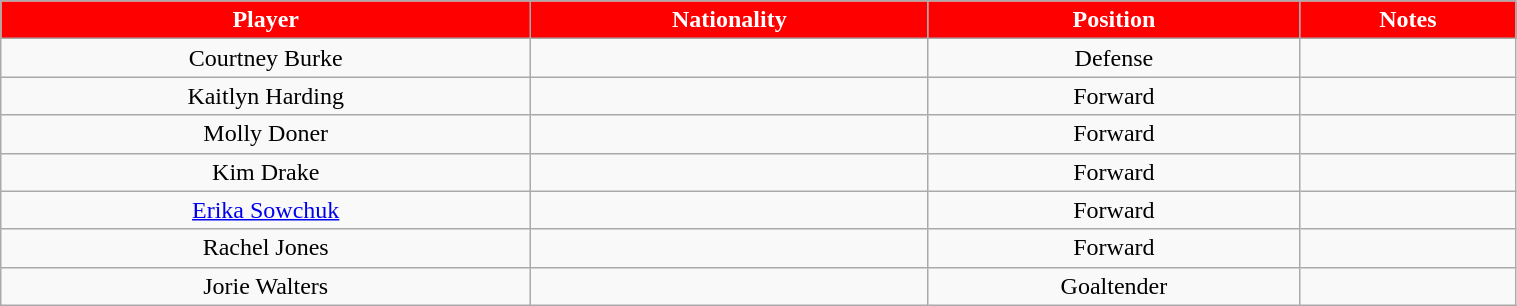<table class="wikitable" width="80%">
<tr align="center"  style=" background:red;color:white;">
<td><strong>Player</strong></td>
<td><strong>Nationality</strong></td>
<td><strong>Position</strong></td>
<td><strong>Notes</strong></td>
</tr>
<tr align="center" bgcolor="">
<td>Courtney Burke</td>
<td></td>
<td>Defense</td>
<td></td>
</tr>
<tr align="center" bgcolor="">
<td>Kaitlyn Harding</td>
<td></td>
<td>Forward</td>
<td></td>
</tr>
<tr align="center" bgcolor="">
<td>Molly Doner</td>
<td></td>
<td>Forward</td>
<td></td>
</tr>
<tr align="center" bgcolor="">
<td>Kim Drake</td>
<td></td>
<td>Forward</td>
<td></td>
</tr>
<tr align="center" bgcolor="">
<td><a href='#'>Erika Sowchuk</a></td>
<td></td>
<td>Forward</td>
<td></td>
</tr>
<tr align="center" bgcolor="">
<td>Rachel Jones</td>
<td></td>
<td>Forward</td>
<td></td>
</tr>
<tr align="center" bgcolor="">
<td>Jorie Walters</td>
<td></td>
<td>Goaltender</td>
<td></td>
</tr>
</table>
